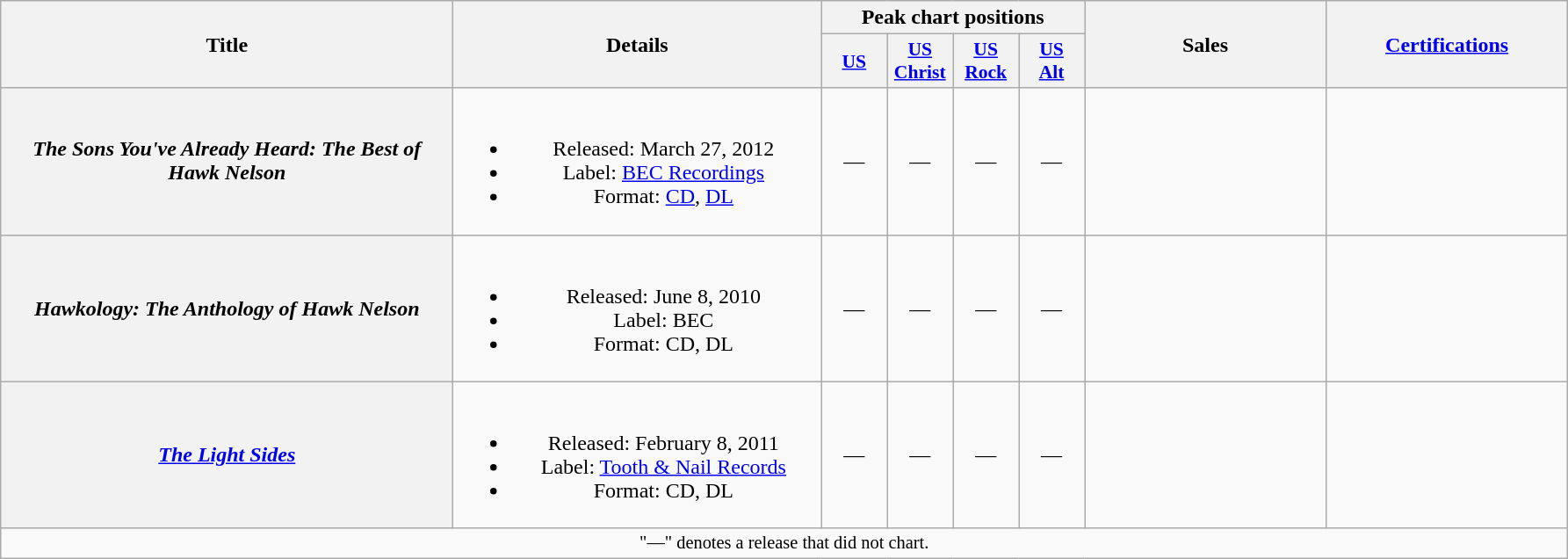<table class="wikitable plainrowheaders" style="text-align:center;">
<tr>
<th rowspan="2" scope="col" style="width:21em;">Title</th>
<th rowspan="2" scope="col" style="width:17em;">Details</th>
<th colspan="4" scope="col">Peak chart positions</th>
<th rowspan="2" scope="col" style="width:11em;">Sales</th>
<th rowspan="2" scope="col" style="width:11em;"><a href='#'>Certifications</a></th>
</tr>
<tr>
<th scope="col" style="width:3em;font-size:90%;"><a href='#'>US</a><br></th>
<th scope="col" style="width:3em;font-size:90%;"><a href='#'>US<br>Christ</a><br></th>
<th scope="col" style="width:3em;font-size:90%;"><a href='#'>US<br>Rock</a><br></th>
<th scope="col" style="width:3em;font-size:90%;"><a href='#'>US<br>Alt</a><br></th>
</tr>
<tr>
<th scope="row"><em>The Sons You've Already Heard: The Best of Hawk Nelson</em></th>
<td><br><ul><li>Released: March 27, 2012</li><li>Label: <a href='#'>BEC Recordings</a></li><li>Format: <a href='#'>CD</a>, <a href='#'>DL</a></li></ul></td>
<td>—</td>
<td>—</td>
<td>—</td>
<td>—</td>
<td></td>
<td></td>
</tr>
<tr>
<th scope="row"><em>Hawkology: The Anthology of Hawk Nelson</em></th>
<td><br><ul><li>Released: June 8, 2010</li><li>Label: BEC</li><li>Format: CD, DL</li></ul></td>
<td>—</td>
<td>—</td>
<td>—</td>
<td>—</td>
<td></td>
<td></td>
</tr>
<tr>
<th scope="row"><a href='#'><em>The Light Sides</em></a></th>
<td><br><ul><li>Released: February 8, 2011</li><li>Label: <a href='#'>Tooth & Nail Records</a></li><li>Format: CD, DL</li></ul></td>
<td>—</td>
<td>—</td>
<td>—</td>
<td>—</td>
<td></td>
<td></td>
</tr>
<tr>
<td colspan="15" style="text-align:center; font-size:85%;">"—" denotes a release that did not chart.</td>
</tr>
</table>
